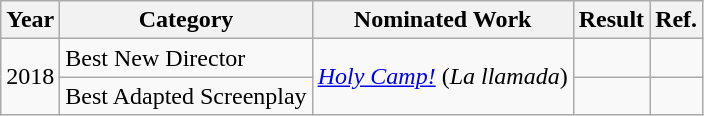<table class="wikitable">
<tr>
<th>Year</th>
<th>Category</th>
<th>Nominated Work</th>
<th>Result</th>
<th>Ref.</th>
</tr>
<tr>
<td rowspan="2">2018</td>
<td>Best New Director</td>
<td rowspan="2"><em><a href='#'>Holy Camp!</a></em> (<em>La llamada</em>)</td>
<td></td>
<td></td>
</tr>
<tr>
<td>Best Adapted Screenplay</td>
<td></td>
<td></td>
</tr>
</table>
